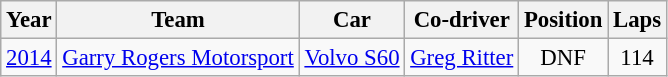<table class="wikitable" style="font-size: 95%;">
<tr>
<th>Year</th>
<th>Team</th>
<th>Car</th>
<th>Co-driver</th>
<th>Position</th>
<th>Laps</th>
</tr>
<tr>
<td><a href='#'>2014</a></td>
<td><a href='#'>Garry Rogers Motorsport</a></td>
<td><a href='#'>Volvo S60</a></td>
<td> <a href='#'>Greg Ritter</a></td>
<td align="center">DNF</td>
<td align="center">114</td>
</tr>
</table>
